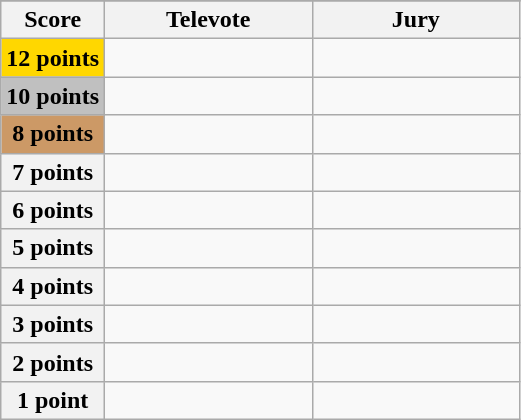<table class="wikitable">
<tr>
</tr>
<tr>
<th scope="col" width="20%">Score</th>
<th scope="col" width="40%">Televote</th>
<th scope="col" width="40%">Jury</th>
</tr>
<tr>
<th scope="row" style="background:gold">12 points</th>
<td></td>
<td></td>
</tr>
<tr>
<th scope="row" style="background:silver">10 points</th>
<td></td>
<td></td>
</tr>
<tr>
<th scope="row" style="background:#CC9966">8 points</th>
<td></td>
<td></td>
</tr>
<tr>
<th scope="row">7 points</th>
<td></td>
<td></td>
</tr>
<tr>
<th scope="row">6 points</th>
<td></td>
<td></td>
</tr>
<tr>
<th scope="row">5 points</th>
<td></td>
<td></td>
</tr>
<tr>
<th scope="row">4 points</th>
<td></td>
<td></td>
</tr>
<tr>
<th scope="row">3 points</th>
<td></td>
<td></td>
</tr>
<tr>
<th scope="row">2 points</th>
<td></td>
<td></td>
</tr>
<tr>
<th scope="row">1 point</th>
<td></td>
<td></td>
</tr>
</table>
